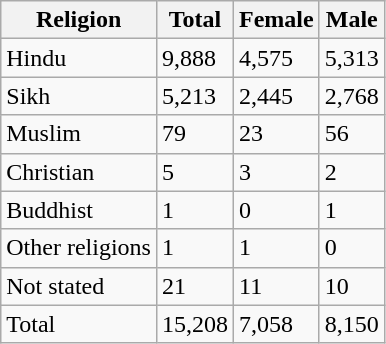<table class="wikitable sortable">
<tr>
<th>Religion</th>
<th>Total</th>
<th>Female</th>
<th>Male</th>
</tr>
<tr>
<td>Hindu</td>
<td>9,888</td>
<td>4,575</td>
<td>5,313</td>
</tr>
<tr>
<td>Sikh</td>
<td>5,213</td>
<td>2,445</td>
<td>2,768</td>
</tr>
<tr>
<td>Muslim</td>
<td>79</td>
<td>23</td>
<td>56</td>
</tr>
<tr>
<td>Christian</td>
<td>5</td>
<td>3</td>
<td>2</td>
</tr>
<tr>
<td>Buddhist</td>
<td>1</td>
<td>0</td>
<td>1</td>
</tr>
<tr>
<td>Other religions</td>
<td>1</td>
<td>1</td>
<td>0</td>
</tr>
<tr>
<td>Not stated</td>
<td>21</td>
<td>11</td>
<td>10</td>
</tr>
<tr>
<td>Total</td>
<td>15,208</td>
<td>7,058</td>
<td>8,150</td>
</tr>
</table>
